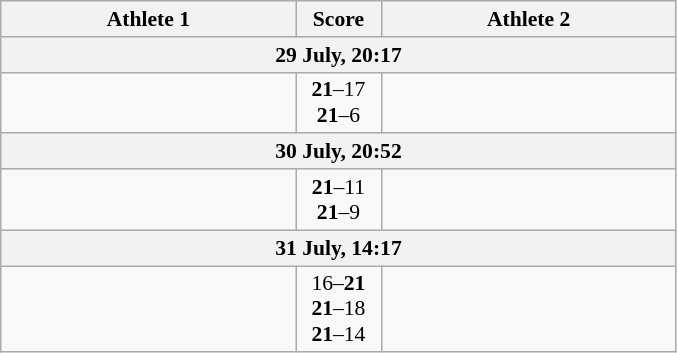<table class="wikitable" style="text-align: center; font-size:90% ">
<tr>
<th align="right" width="190">Athlete 1</th>
<th width="50">Score</th>
<th align="left" width="190">Athlete 2</th>
</tr>
<tr>
<th colspan=3>29 July, 20:17</th>
</tr>
<tr>
<td align=right><strong></strong></td>
<td align=center><strong>21</strong>–17<br><strong>21</strong>–6</td>
<td align=left></td>
</tr>
<tr>
<th colspan=3>30 July, 20:52</th>
</tr>
<tr>
<td align=right><strong></strong></td>
<td align=center><strong>21</strong>–11<br><strong>21</strong>–9</td>
<td align=left></td>
</tr>
<tr>
<th colspan=3>31 July, 14:17</th>
</tr>
<tr>
<td align=right><strong></strong></td>
<td align=center>16–<strong>21</strong><br><strong>21</strong>–18<br><strong>21</strong>–14</td>
<td align=left></td>
</tr>
</table>
